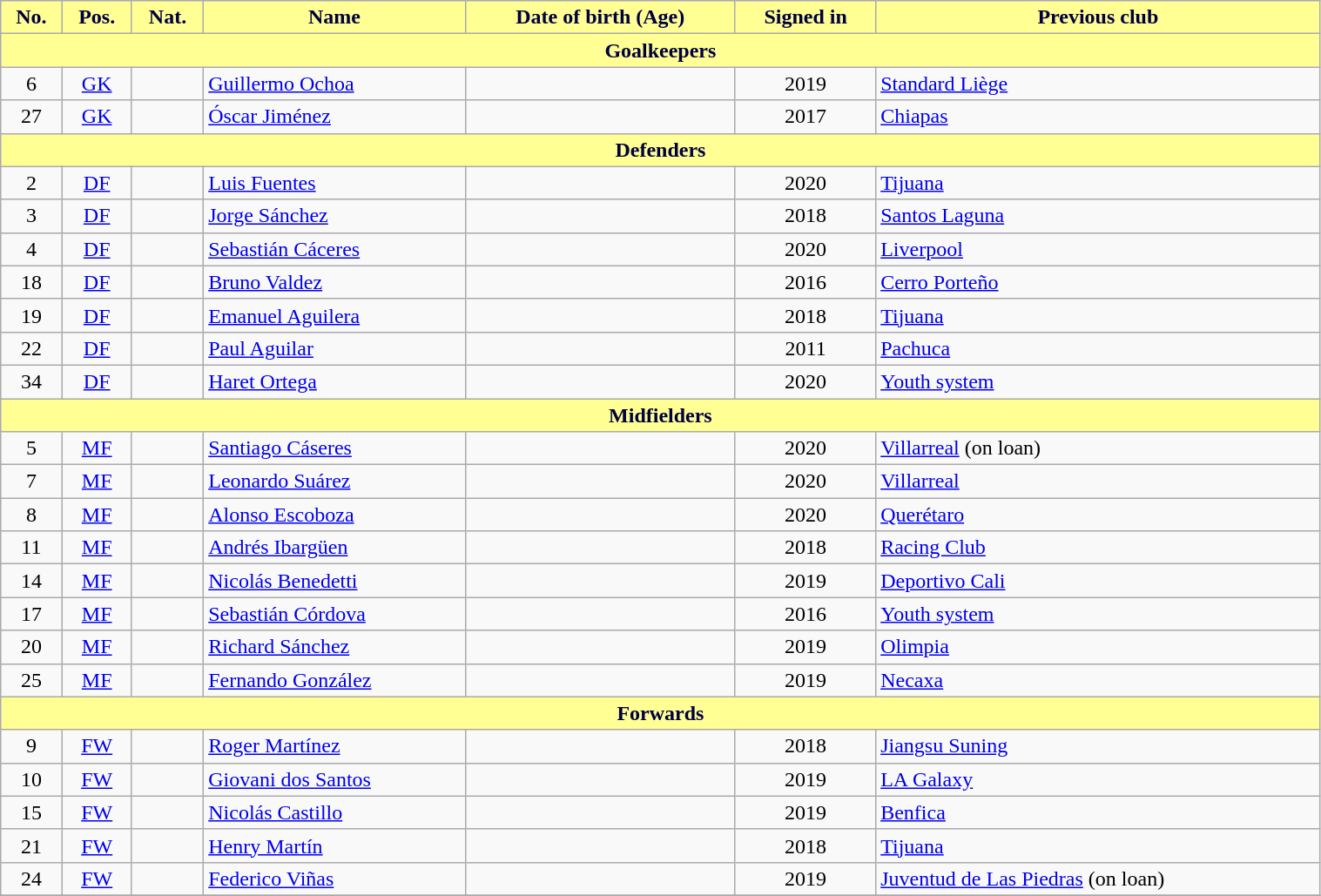<table class="wikitable" style="text-align:center; font-size:100%;width:80%;">
<tr>
<th style="background:#FFFF94; color:#000040; text-align:center;">No.</th>
<th style="background:#FFFF94; color:#000040; text-align:center;">Pos.</th>
<th style="background:#FFFF94; color:#000040; text-align:center;">Nat.</th>
<th style="background:#FFFF94; color:#000040; text-align:center;">Name</th>
<th style="background:#FFFF94; color:#000040; text-align:center;">Date of birth (Age)</th>
<th style="background:#FFFF94; color:#000040; text-align:center;">Signed in</th>
<th style="background:#FFFF94; color:#000040; text-align:center;">Previous club</th>
</tr>
<tr>
<th colspan="7" style="background:#FFFF94; color:#000040; text-align:center">Goalkeepers</th>
</tr>
<tr>
<td>6</td>
<td><a href='#'>GK</a></td>
<td></td>
<td align=left><a href='#'>Guillermo Ochoa</a></td>
<td></td>
<td>2019</td>
<td align=left> <a href='#'>Standard Liège</a></td>
</tr>
<tr>
<td>27</td>
<td><a href='#'>GK</a></td>
<td></td>
<td align=left><a href='#'>Óscar Jiménez</a></td>
<td></td>
<td>2017</td>
<td align=left> <a href='#'>Chiapas</a></td>
</tr>
<tr>
<th colspan="7" style="background:#FFFF94; color:#000040; text-align:center">Defenders</th>
</tr>
<tr>
<td>2</td>
<td><a href='#'>DF</a></td>
<td></td>
<td align=left><a href='#'>Luis Fuentes</a></td>
<td></td>
<td>2020 </td>
<td align=left> <a href='#'>Tijuana</a></td>
</tr>
<tr>
<td>3</td>
<td><a href='#'>DF</a></td>
<td></td>
<td align=left><a href='#'>Jorge Sánchez</a></td>
<td></td>
<td>2018</td>
<td align=left> <a href='#'>Santos Laguna</a></td>
</tr>
<tr>
<td>4</td>
<td><a href='#'>DF</a></td>
<td></td>
<td align=left><a href='#'>Sebastián Cáceres</a></td>
<td></td>
<td>2020</td>
<td align=left> <a href='#'>Liverpool</a></td>
</tr>
<tr>
<td>18</td>
<td><a href='#'>DF</a></td>
<td></td>
<td align=left><a href='#'>Bruno Valdez</a></td>
<td></td>
<td>2016</td>
<td align=left> <a href='#'>Cerro Porteño</a></td>
</tr>
<tr>
<td>19</td>
<td><a href='#'>DF</a></td>
<td></td>
<td align=left><a href='#'>Emanuel Aguilera</a></td>
<td></td>
<td>2018</td>
<td align=left> <a href='#'>Tijuana</a></td>
</tr>
<tr>
<td>22</td>
<td><a href='#'>DF</a></td>
<td></td>
<td align=left><a href='#'>Paul Aguilar</a></td>
<td></td>
<td>2011</td>
<td align=left> <a href='#'>Pachuca</a></td>
</tr>
<tr>
<td>34</td>
<td><a href='#'>DF</a></td>
<td></td>
<td align=left><a href='#'>Haret Ortega</a></td>
<td></td>
<td>2020</td>
<td align=left> <a href='#'>Youth system</a></td>
</tr>
<tr>
<th colspan="8" style="background:#FFFF94; color:#000040; text-align:center">Midfielders</th>
</tr>
<tr>
<td>5</td>
<td><a href='#'>MF</a></td>
<td></td>
<td align=left><a href='#'>Santiago Cáseres</a></td>
<td></td>
<td>2020</td>
<td align=left> <a href='#'>Villarreal</a> (on loan)</td>
</tr>
<tr>
<td>7</td>
<td><a href='#'>MF</a></td>
<td></td>
<td align=left><a href='#'>Leonardo Suárez</a></td>
<td></td>
<td>2020</td>
<td align=left> <a href='#'>Villarreal</a></td>
</tr>
<tr>
<td>8</td>
<td><a href='#'>MF</a></td>
<td></td>
<td align=left><a href='#'>Alonso Escoboza</a></td>
<td></td>
<td>2020 </td>
<td align=left> <a href='#'>Querétaro</a></td>
</tr>
<tr>
<td>11</td>
<td><a href='#'>MF</a></td>
<td></td>
<td align=left><a href='#'>Andrés Ibargüen</a></td>
<td></td>
<td>2018 </td>
<td align=left> <a href='#'>Racing Club</a></td>
</tr>
<tr>
<td>14</td>
<td><a href='#'>MF</a></td>
<td></td>
<td align=left><a href='#'>Nicolás Benedetti</a></td>
<td></td>
<td>2019</td>
<td align=left> <a href='#'>Deportivo Cali</a></td>
</tr>
<tr>
<td>17</td>
<td><a href='#'>MF</a></td>
<td></td>
<td align=left><a href='#'>Sebastián Córdova</a></td>
<td></td>
<td>2016</td>
<td align=left> <a href='#'>Youth system</a></td>
</tr>
<tr>
<td>20</td>
<td><a href='#'>MF</a></td>
<td></td>
<td align=left><a href='#'>Richard Sánchez</a></td>
<td></td>
<td>2019</td>
<td align=left> <a href='#'>Olimpia</a></td>
</tr>
<tr>
<td>25</td>
<td><a href='#'>MF</a></td>
<td></td>
<td align=left><a href='#'>Fernando González</a></td>
<td></td>
<td>2019</td>
<td align=left> <a href='#'>Necaxa</a></td>
</tr>
<tr>
<th colspan="7" style="background:#FFFF94; color:#000040; text-align:center">Forwards</th>
</tr>
<tr>
<td>9</td>
<td><a href='#'>FW</a></td>
<td></td>
<td align=left><a href='#'>Roger Martínez</a></td>
<td></td>
<td>2018 </td>
<td align=left> <a href='#'>Jiangsu Suning</a></td>
</tr>
<tr>
<td>10</td>
<td><a href='#'>FW</a></td>
<td></td>
<td align=left><a href='#'>Giovani dos Santos</a></td>
<td></td>
<td>2019</td>
<td align=left> <a href='#'>LA Galaxy</a></td>
</tr>
<tr>
<td>15</td>
<td><a href='#'>FW</a></td>
<td></td>
<td align=left><a href='#'>Nicolás Castillo</a></td>
<td></td>
<td>2019</td>
<td align=left> <a href='#'>Benfica</a></td>
</tr>
<tr>
<td>21</td>
<td><a href='#'>FW</a></td>
<td></td>
<td align=left><a href='#'>Henry Martín</a></td>
<td></td>
<td>2018</td>
<td align=left> <a href='#'>Tijuana</a></td>
</tr>
<tr>
<td>24</td>
<td><a href='#'>FW</a></td>
<td></td>
<td align=left><a href='#'>Federico Viñas</a></td>
<td></td>
<td>2019</td>
<td align=left> <a href='#'>Juventud de Las Piedras</a> (on loan)</td>
</tr>
<tr>
</tr>
</table>
